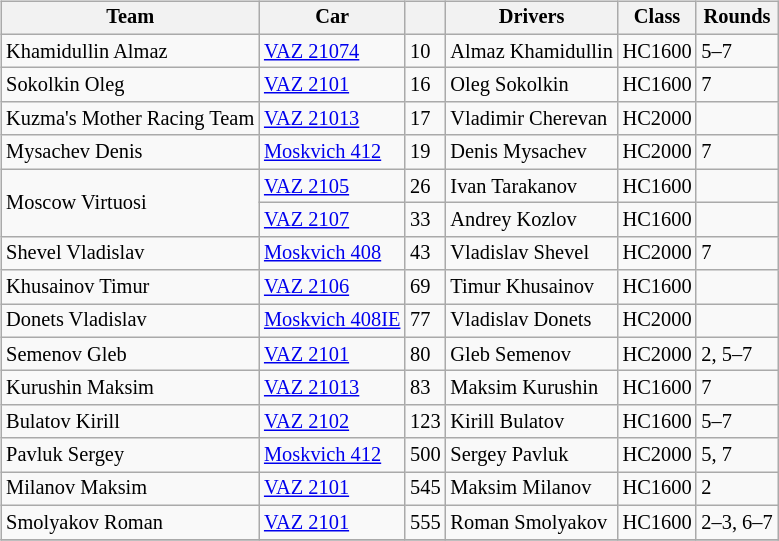<table>
<tr>
<td><br><table class="wikitable" style="font-size: 85%">
<tr>
<th>Team</th>
<th>Car</th>
<th></th>
<th>Drivers</th>
<th>Class</th>
<th>Rounds</th>
</tr>
<tr>
<td> Khamidullin Almaz</td>
<td><a href='#'>VAZ 21074</a></td>
<td>10</td>
<td> Almaz Khamidullin</td>
<td>HC1600</td>
<td>5–7</td>
</tr>
<tr>
<td> Sokolkin Oleg</td>
<td><a href='#'>VAZ 2101</a></td>
<td>16</td>
<td> Oleg Sokolkin</td>
<td>HC1600</td>
<td>7</td>
</tr>
<tr>
<td> Kuzma's Mother Racing Team</td>
<td><a href='#'>VAZ 21013</a></td>
<td>17</td>
<td> Vladimir Cherevan</td>
<td>HC2000</td>
<td></td>
</tr>
<tr>
<td> Mysachev Denis</td>
<td><a href='#'>Moskvich 412</a></td>
<td>19</td>
<td> Denis Mysachev</td>
<td>HC2000</td>
<td>7</td>
</tr>
<tr>
<td rowspan=2> Moscow Virtuosi</td>
<td><a href='#'>VAZ 2105</a></td>
<td>26</td>
<td> Ivan Tarakanov</td>
<td>HC1600</td>
<td></td>
</tr>
<tr>
<td><a href='#'>VAZ 2107</a></td>
<td>33</td>
<td> Andrey Kozlov</td>
<td>HC1600</td>
<td></td>
</tr>
<tr>
<td> Shevel Vladislav</td>
<td><a href='#'>Moskvich 408</a></td>
<td>43</td>
<td> Vladislav Shevel</td>
<td>HC2000</td>
<td>7</td>
</tr>
<tr>
<td> Khusainov Timur</td>
<td><a href='#'>VAZ 2106</a></td>
<td>69</td>
<td> Timur Khusainov</td>
<td>HC1600</td>
<td></td>
</tr>
<tr>
<td> Donets Vladislav</td>
<td><a href='#'>Moskvich 408IE</a></td>
<td>77</td>
<td> Vladislav Donets</td>
<td>HC2000</td>
<td></td>
</tr>
<tr>
<td> Semenov Gleb</td>
<td><a href='#'>VAZ 2101</a></td>
<td>80</td>
<td> Gleb Semenov</td>
<td>HC2000</td>
<td>2, 5–7</td>
</tr>
<tr>
<td> Kurushin Maksim</td>
<td><a href='#'>VAZ 21013</a></td>
<td>83</td>
<td> Maksim Kurushin</td>
<td>HC1600</td>
<td>7</td>
</tr>
<tr>
<td> Bulatov Kirill</td>
<td><a href='#'>VAZ 2102</a></td>
<td>123</td>
<td> Kirill Bulatov</td>
<td>HC1600</td>
<td>5–7</td>
</tr>
<tr>
<td> Pavluk Sergey</td>
<td><a href='#'>Moskvich 412</a></td>
<td>500</td>
<td> Sergey Pavluk</td>
<td>HC2000</td>
<td>5, 7</td>
</tr>
<tr>
<td> Milanov Maksim</td>
<td><a href='#'>VAZ 2101</a></td>
<td>545</td>
<td> Maksim Milanov</td>
<td>HC1600</td>
<td>2</td>
</tr>
<tr>
<td> Smolyakov Roman</td>
<td><a href='#'>VAZ 2101</a></td>
<td>555</td>
<td> Roman Smolyakov</td>
<td>HC1600</td>
<td>2–3, 6–7</td>
</tr>
<tr>
</tr>
</table>
</td>
<td valign="top"></td>
</tr>
</table>
